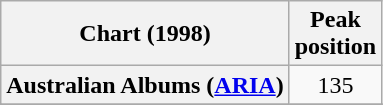<table class="wikitable sortable plainrowheaders" style="text-align:center">
<tr>
<th scope="col">Chart (1998)</th>
<th scope="col">Peak<br>position</th>
</tr>
<tr>
<th scope="row">Australian Albums (<a href='#'>ARIA</a>)</th>
<td>135</td>
</tr>
<tr>
</tr>
<tr>
</tr>
<tr>
</tr>
</table>
